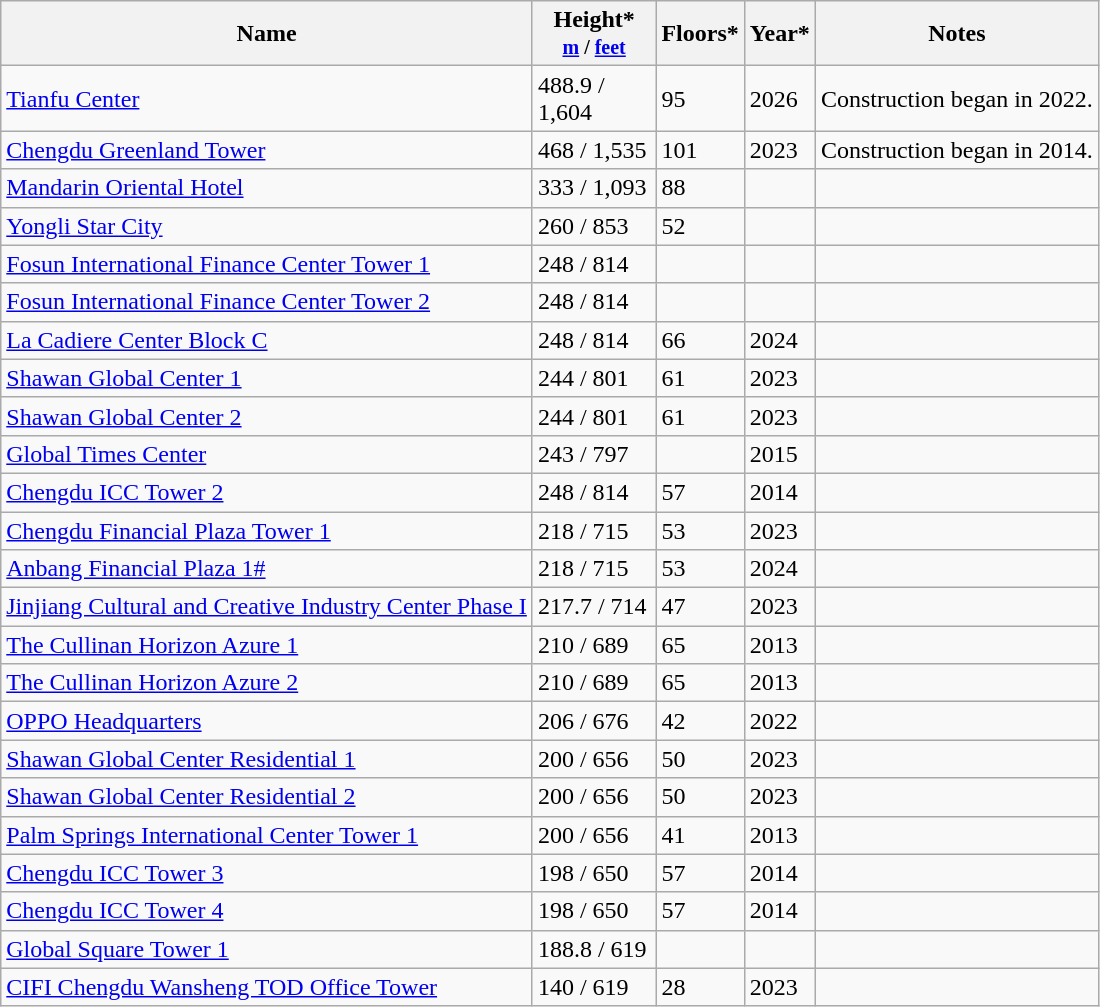<table class="wikitable sortable">
<tr>
<th>Name</th>
<th width="75px">Height*<br><small><a href='#'>m</a> / <a href='#'>feet</a></small></th>
<th>Floors*</th>
<th>Year*</th>
<th class="unsortable">Notes</th>
</tr>
<tr>
<td><a href='#'>Tianfu Center</a></td>
<td>488.9 / 1,604</td>
<td>95</td>
<td>2026</td>
<td>Construction began in 2022.</td>
</tr>
<tr>
<td><a href='#'>Chengdu Greenland Tower</a></td>
<td>468 / 1,535</td>
<td>101</td>
<td>2023</td>
<td>Construction began in 2014.</td>
</tr>
<tr>
<td><a href='#'>Mandarin Oriental Hotel</a></td>
<td>333 / 1,093</td>
<td>88</td>
<td></td>
<td></td>
</tr>
<tr>
<td><a href='#'>Yongli Star City</a></td>
<td>260 / 853</td>
<td>52</td>
<td></td>
<td></td>
</tr>
<tr>
<td><a href='#'>Fosun International Finance Center Tower 1</a></td>
<td>248 / 814</td>
<td></td>
<td></td>
<td></td>
</tr>
<tr>
<td><a href='#'>Fosun International Finance Center Tower 2</a></td>
<td>248 / 814</td>
<td></td>
<td></td>
<td></td>
</tr>
<tr>
<td><a href='#'>La Cadiere Center Block C</a></td>
<td>248 / 814</td>
<td>66</td>
<td>2024</td>
<td></td>
</tr>
<tr>
<td><a href='#'>Shawan Global Center 1</a></td>
<td>244 / 801</td>
<td>61</td>
<td>2023</td>
<td></td>
</tr>
<tr>
<td><a href='#'>Shawan Global Center 2</a></td>
<td>244 / 801</td>
<td>61</td>
<td>2023</td>
<td></td>
</tr>
<tr>
<td><a href='#'>Global Times Center</a></td>
<td>243 / 797</td>
<td></td>
<td>2015</td>
<td></td>
</tr>
<tr>
<td><a href='#'>Chengdu ICC Tower 2</a></td>
<td>248 / 814</td>
<td>57</td>
<td>2014</td>
<td></td>
</tr>
<tr>
<td><a href='#'>Chengdu Financial Plaza Tower 1</a></td>
<td>218 / 715</td>
<td>53</td>
<td>2023</td>
<td></td>
</tr>
<tr>
<td><a href='#'>Anbang Financial Plaza 1#</a></td>
<td>218 / 715</td>
<td>53</td>
<td>2024</td>
<td></td>
</tr>
<tr>
<td><a href='#'>Jinjiang Cultural and Creative Industry Center Phase I</a></td>
<td>217.7 / 714</td>
<td>47</td>
<td>2023</td>
<td></td>
</tr>
<tr>
<td><a href='#'>The Cullinan Horizon Azure 1</a></td>
<td>210 / 689</td>
<td>65</td>
<td>2013</td>
<td></td>
</tr>
<tr>
<td><a href='#'>The Cullinan Horizon Azure 2</a></td>
<td>210 / 689</td>
<td>65</td>
<td>2013</td>
<td></td>
</tr>
<tr>
<td><a href='#'>OPPO Headquarters</a></td>
<td>206 / 676</td>
<td>42</td>
<td>2022</td>
<td></td>
</tr>
<tr>
<td><a href='#'>Shawan Global Center Residential 1</a></td>
<td>200 / 656</td>
<td>50</td>
<td>2023</td>
<td></td>
</tr>
<tr>
<td><a href='#'>Shawan Global Center Residential 2</a></td>
<td>200 / 656</td>
<td>50</td>
<td>2023</td>
<td></td>
</tr>
<tr>
<td><a href='#'>Palm Springs International Center Tower 1</a></td>
<td>200 / 656</td>
<td>41</td>
<td>2013</td>
<td></td>
</tr>
<tr>
<td><a href='#'>Chengdu ICC Tower 3</a></td>
<td>198 / 650</td>
<td>57</td>
<td>2014</td>
<td></td>
</tr>
<tr>
<td><a href='#'>Chengdu ICC Tower 4</a></td>
<td>198 / 650</td>
<td>57</td>
<td>2014</td>
<td></td>
</tr>
<tr>
<td><a href='#'>Global Square Tower 1</a></td>
<td>188.8 / 619</td>
<td></td>
<td></td>
<td></td>
</tr>
<tr>
<td><a href='#'>CIFI Chengdu Wansheng TOD Office Tower</a></td>
<td>140 / 619</td>
<td>28</td>
<td>2023</td>
<td></td>
</tr>
</table>
